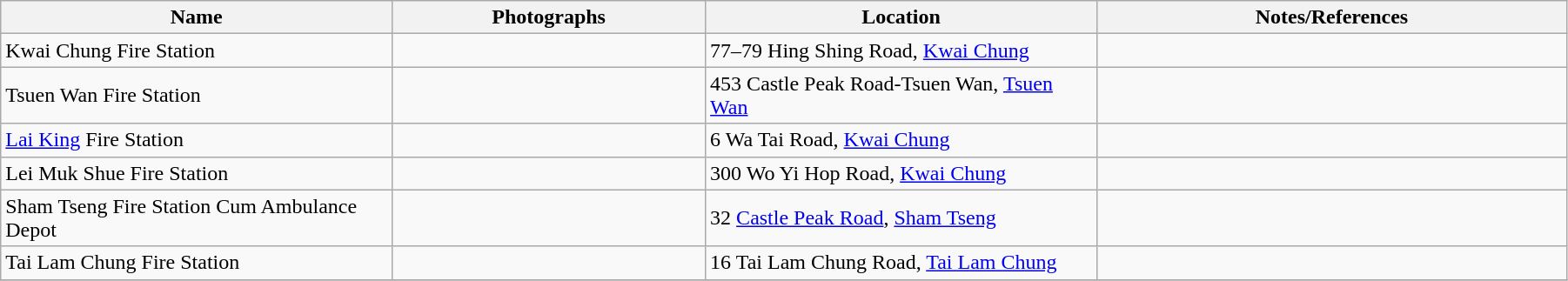<table class="wikitable sortable" style="width:95%">
<tr>
<th width="25%">Name</th>
<th width="20%">Photographs</th>
<th width="25%">Location</th>
<th width="30%">Notes/References</th>
</tr>
<tr>
<td>Kwai Chung Fire Station</td>
<td></td>
<td>77–79 Hing Shing Road, <a href='#'>Kwai Chung</a><br></td>
<td></td>
</tr>
<tr>
<td>Tsuen Wan Fire Station</td>
<td></td>
<td>453 Castle Peak Road-Tsuen Wan, <a href='#'>Tsuen Wan</a><br></td>
<td></td>
</tr>
<tr>
<td><a href='#'>Lai King</a> Fire Station</td>
<td></td>
<td>6 Wa Tai Road, <a href='#'>Kwai Chung</a></td>
<td></td>
</tr>
<tr>
<td>Lei Muk Shue Fire Station</td>
<td></td>
<td>300 Wo Yi Hop Road, <a href='#'>Kwai Chung</a><br></td>
<td></td>
</tr>
<tr>
<td>Sham Tseng Fire Station Cum Ambulance Depot</td>
<td></td>
<td>32 <a href='#'>Castle Peak Road</a>, <a href='#'>Sham Tseng</a><br></td>
<td></td>
</tr>
<tr>
<td>Tai Lam Chung Fire Station</td>
<td></td>
<td>16 Tai Lam Chung Road, <a href='#'>Tai Lam Chung</a><br></td>
<td></td>
</tr>
<tr>
</tr>
</table>
